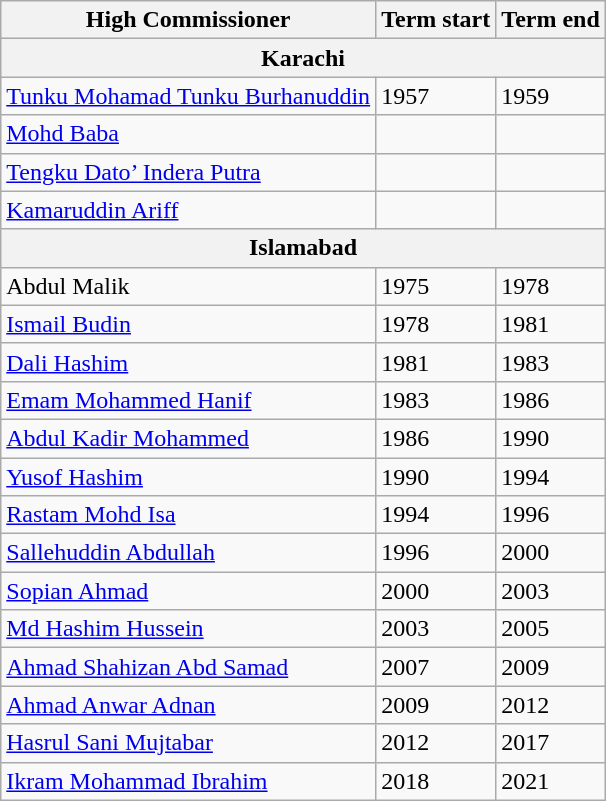<table class=wikitable>
<tr>
<th>High Commissioner</th>
<th>Term start</th>
<th>Term end</th>
</tr>
<tr>
<th colspan=3>Karachi</th>
</tr>
<tr>
<td><a href='#'>Tunku Mohamad Tunku Burhanuddin</a></td>
<td>1957</td>
<td>1959</td>
</tr>
<tr>
<td><a href='#'>Mohd Baba</a></td>
<td></td>
<td></td>
</tr>
<tr>
<td><a href='#'>Tengku Dato’ Indera Putra</a></td>
<td></td>
<td></td>
</tr>
<tr>
<td><a href='#'>Kamaruddin Ariff</a></td>
<td></td>
<td></td>
</tr>
<tr>
<th colspan=3>Islamabad</th>
</tr>
<tr>
<td>Abdul Malik</td>
<td>1975</td>
<td>1978</td>
</tr>
<tr>
<td><a href='#'>Ismail Budin</a></td>
<td>1978</td>
<td>1981</td>
</tr>
<tr>
<td><a href='#'>Dali Hashim</a></td>
<td>1981</td>
<td>1983</td>
</tr>
<tr>
<td><a href='#'>Emam Mohammed Hanif</a></td>
<td>1983</td>
<td>1986</td>
</tr>
<tr>
<td><a href='#'>Abdul Kadir Mohammed</a></td>
<td>1986</td>
<td>1990</td>
</tr>
<tr>
<td><a href='#'>Yusof Hashim</a></td>
<td>1990</td>
<td>1994</td>
</tr>
<tr>
<td><a href='#'>Rastam Mohd Isa</a></td>
<td>1994</td>
<td>1996</td>
</tr>
<tr>
<td><a href='#'>Sallehuddin Abdullah</a></td>
<td>1996</td>
<td>2000</td>
</tr>
<tr>
<td><a href='#'>Sopian Ahmad</a></td>
<td>2000</td>
<td>2003</td>
</tr>
<tr>
<td><a href='#'>Md Hashim Hussein</a></td>
<td>2003</td>
<td>2005</td>
</tr>
<tr>
<td><a href='#'>Ahmad Shahizan Abd Samad</a></td>
<td>2007</td>
<td>2009</td>
</tr>
<tr>
<td><a href='#'>Ahmad Anwar Adnan</a></td>
<td>2009</td>
<td>2012</td>
</tr>
<tr>
<td><a href='#'>Hasrul Sani Mujtabar</a></td>
<td>2012</td>
<td>2017</td>
</tr>
<tr>
<td><a href='#'>Ikram Mohammad Ibrahim</a></td>
<td>2018</td>
<td>2021</td>
</tr>
</table>
